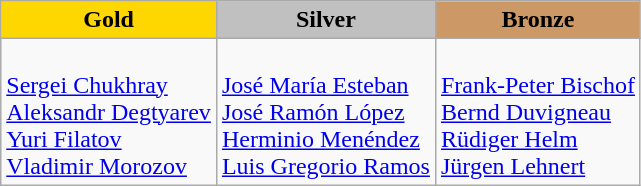<table class=wikitable>
<tr>
<td align=center bgcolor=gold> <strong>Gold</strong></td>
<td align=center bgcolor=silver> <strong>Silver</strong></td>
<td align=center bgcolor=cc9966> <strong>Bronze</strong></td>
</tr>
<tr>
<td><br><a href='#'>Sergei Chukhray</a><br><a href='#'>Aleksandr Degtyarev</a><br><a href='#'>Yuri Filatov</a><br><a href='#'>Vladimir Morozov</a></td>
<td><br><a href='#'>José María Esteban</a><br><a href='#'>José Ramón López</a><br><a href='#'>Herminio Menéndez</a><br><a href='#'>Luis Gregorio Ramos</a></td>
<td><br><a href='#'>Frank-Peter Bischof</a><br><a href='#'>Bernd Duvigneau</a><br><a href='#'>Rüdiger Helm</a><br><a href='#'>Jürgen Lehnert</a></td>
</tr>
</table>
